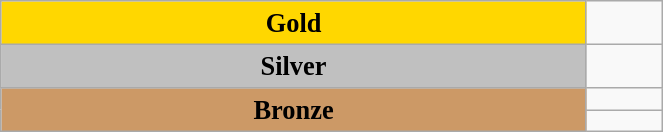<table class="wikitable" style=" text-align:center; font-size:110%;" width="35%">
<tr>
<td rowspan="1" bgcolor="gold"><strong>Gold</strong></td>
<td align=left></td>
</tr>
<tr>
<td rowspan="1" bgcolor="silver"><strong>Silver</strong></td>
<td align=left></td>
</tr>
<tr>
<td rowspan="2" bgcolor="#cc9966"><strong>Bronze</strong></td>
<td align=left></td>
</tr>
<tr>
<td align=left></td>
</tr>
</table>
